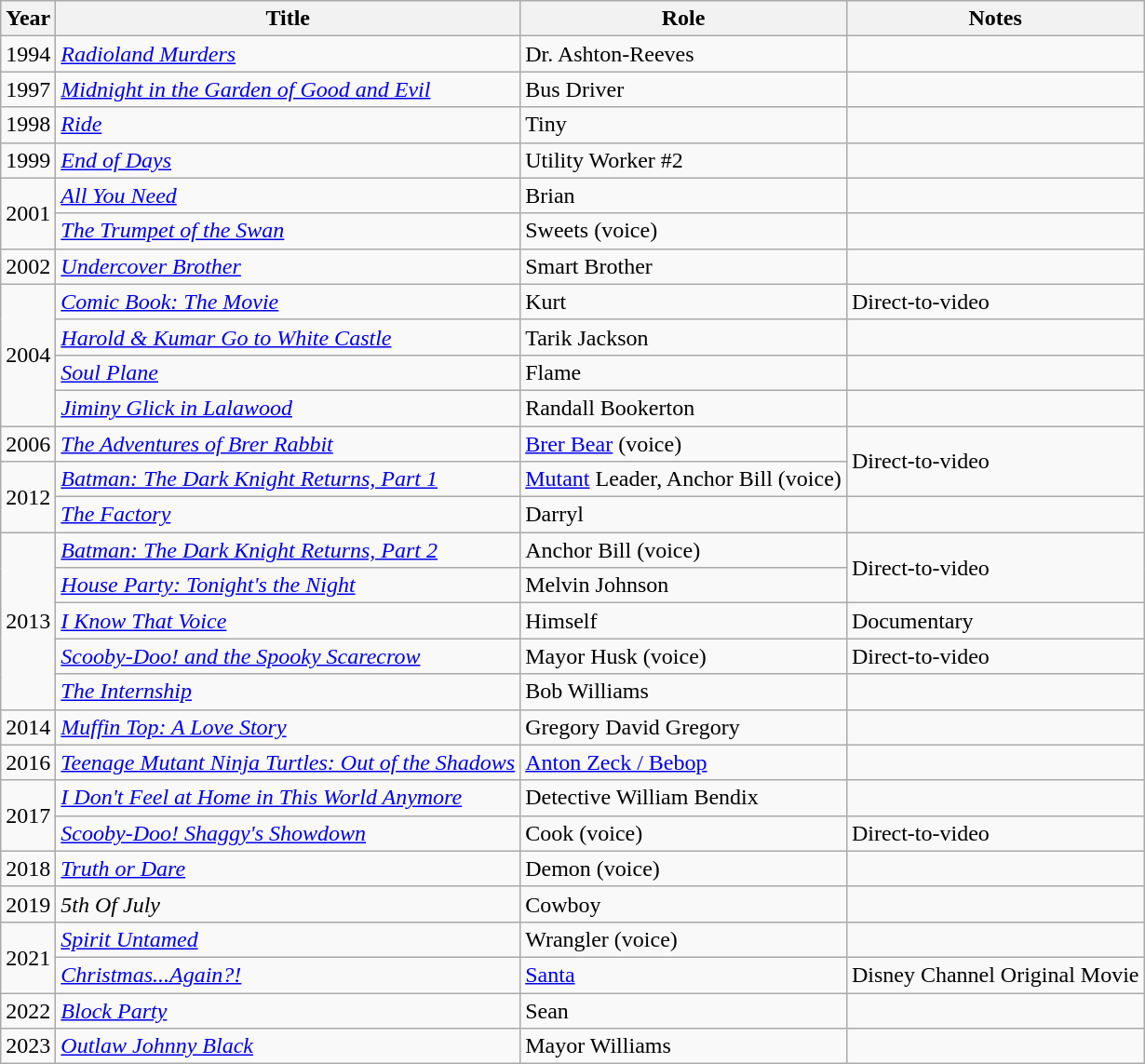<table class="wikitable sortable">
<tr>
<th>Year</th>
<th>Title</th>
<th>Role</th>
<th>Notes</th>
</tr>
<tr>
<td>1994</td>
<td><em><a href='#'>Radioland Murders</a></em></td>
<td>Dr. Ashton-Reeves</td>
<td></td>
</tr>
<tr>
<td>1997</td>
<td><em><a href='#'>Midnight in the Garden of Good and Evil</a></em></td>
<td>Bus Driver</td>
<td></td>
</tr>
<tr>
<td>1998</td>
<td><em><a href='#'>Ride</a></em></td>
<td>Tiny</td>
<td></td>
</tr>
<tr>
<td>1999</td>
<td><em><a href='#'>End of Days</a></em></td>
<td>Utility Worker #2</td>
<td></td>
</tr>
<tr>
<td rowspan="2">2001</td>
<td><em><a href='#'>All You Need</a></em></td>
<td>Brian</td>
<td></td>
</tr>
<tr>
<td><em><a href='#'>The Trumpet of the Swan</a></em></td>
<td>Sweets (voice)</td>
<td></td>
</tr>
<tr>
<td>2002</td>
<td><em><a href='#'>Undercover Brother</a></em></td>
<td>Smart Brother</td>
<td></td>
</tr>
<tr>
<td rowspan="4">2004</td>
<td><em><a href='#'>Comic Book: The Movie</a></em></td>
<td>Kurt</td>
<td>Direct-to-video</td>
</tr>
<tr>
<td><em><a href='#'>Harold & Kumar Go to White Castle</a></em></td>
<td>Tarik Jackson</td>
<td></td>
</tr>
<tr>
<td><em><a href='#'>Soul Plane</a></em></td>
<td>Flame</td>
<td></td>
</tr>
<tr>
<td><em><a href='#'>Jiminy Glick in Lalawood</a></em></td>
<td>Randall Bookerton</td>
<td></td>
</tr>
<tr>
<td>2006</td>
<td><em><a href='#'>The Adventures of Brer Rabbit</a></em></td>
<td><a href='#'>Brer Bear</a> (voice)</td>
<td rowspan="2">Direct-to-video</td>
</tr>
<tr>
<td rowspan="2">2012</td>
<td><em><a href='#'>Batman: The Dark Knight Returns, Part 1</a></em></td>
<td><a href='#'>Mutant</a> Leader, Anchor Bill (voice)</td>
</tr>
<tr>
<td><em><a href='#'>The Factory</a></em></td>
<td>Darryl</td>
<td></td>
</tr>
<tr>
<td rowspan="5">2013</td>
<td><em><a href='#'>Batman: The Dark Knight Returns, Part 2</a></em></td>
<td>Anchor Bill (voice)</td>
<td rowspan="2">Direct-to-video</td>
</tr>
<tr>
<td><em><a href='#'>House Party: Tonight's the Night</a></em></td>
<td>Melvin Johnson</td>
</tr>
<tr>
<td><em><a href='#'>I Know That Voice</a></em></td>
<td>Himself</td>
<td>Documentary</td>
</tr>
<tr>
<td><em><a href='#'>Scooby-Doo! and the Spooky Scarecrow</a></em></td>
<td>Mayor Husk (voice)</td>
<td>Direct-to-video</td>
</tr>
<tr>
<td><em><a href='#'>The Internship</a></em></td>
<td>Bob Williams</td>
<td></td>
</tr>
<tr>
<td>2014</td>
<td><em><a href='#'>Muffin Top: A Love Story</a></em></td>
<td>Gregory David Gregory</td>
<td></td>
</tr>
<tr>
<td>2016</td>
<td><em><a href='#'>Teenage Mutant Ninja Turtles: Out of the Shadows</a></em></td>
<td><a href='#'>Anton Zeck / Bebop</a></td>
<td></td>
</tr>
<tr>
<td rowspan="2">2017</td>
<td><em><a href='#'>I Don't Feel at Home in This World Anymore</a></em></td>
<td>Detective William Bendix</td>
<td></td>
</tr>
<tr>
<td><em><a href='#'>Scooby-Doo! Shaggy's Showdown</a></em></td>
<td>Cook (voice)</td>
<td>Direct-to-video</td>
</tr>
<tr>
<td>2018</td>
<td><em><a href='#'>Truth or Dare</a></em></td>
<td>Demon (voice)</td>
<td></td>
</tr>
<tr>
<td>2019</td>
<td><em>5th Of July</em></td>
<td>Cowboy</td>
<td></td>
</tr>
<tr>
<td rowspan="2">2021</td>
<td><em><a href='#'>Spirit Untamed</a></em></td>
<td>Wrangler (voice)</td>
<td></td>
</tr>
<tr>
<td><em><a href='#'>Christmas...Again?!</a></em></td>
<td><a href='#'>Santa</a></td>
<td>Disney Channel Original Movie</td>
</tr>
<tr>
<td>2022</td>
<td><em><a href='#'>Block Party</a></em></td>
<td>Sean</td>
<td></td>
</tr>
<tr>
<td>2023</td>
<td><em><a href='#'>Outlaw Johnny Black</a></em></td>
<td>Mayor Williams</td>
<td></td>
</tr>
</table>
